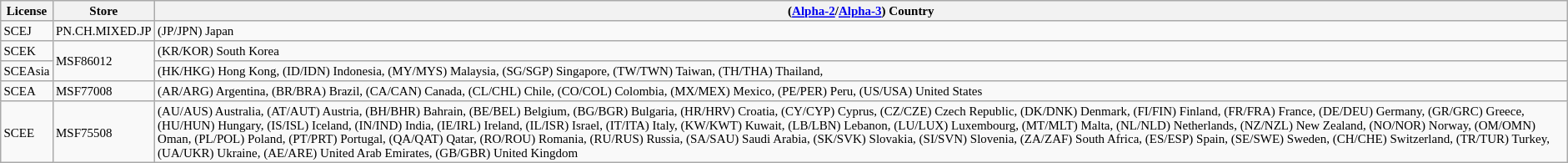<table class="wikitable" style="font-size:x-small; border:1px ridge #999999;">
<tr>
<th scope="col">License</th>
<th scope="col">Store</th>
<th scope="col">(<a href='#'>Alpha-2</a>/<a href='#'>Alpha-3</a>) Country</th>
</tr>
<tr>
<td id="SCEJ">SCEJ</td>
<td>PN.CH.MIXED.JP</td>
<td>(JP/JPN) Japan</td>
</tr>
<tr>
<td id="SCEK">SCEK</td>
<td rowspan="2">MSF86012</td>
<td>(KR/KOR) South Korea</td>
</tr>
<tr>
<td id="SCEAsia">SCEAsia</td>
<td>(HK/HKG) Hong Kong, (ID/IDN) Indonesia, (MY/MYS) Malaysia, (SG/SGP) Singapore, (TW/TWN) Taiwan, (TH/THA) Thailand,</td>
</tr>
<tr>
<td id="SCEA">SCEA</td>
<td>MSF77008</td>
<td>(AR/ARG) Argentina, (BR/BRA) Brazil, (CA/CAN) Canada, (CL/CHL) Chile, (CO/COL) Colombia, (MX/MEX) Mexico, (PE/PER) Peru, (US/USA) United States</td>
</tr>
<tr>
<td id="SCEE">SCEE</td>
<td>MSF75508</td>
<td>(AU/AUS) Australia, (AT/AUT) Austria, (BH/BHR) Bahrain, (BE/BEL) Belgium, (BG/BGR) Bulgaria, (HR/HRV) Croatia, (CY/CYP) Cyprus, (CZ/CZE) Czech Republic, (DK/DNK) Denmark, (FI/FIN) Finland, (FR/FRA) France, (DE/DEU) Germany, (GR/GRC) Greece, (HU/HUN) Hungary, (IS/ISL) Iceland, (IN/IND) India, (IE/IRL) Ireland, (IL/ISR) Israel, (IT/ITA) Italy, (KW/KWT) Kuwait, (LB/LBN) Lebanon, (LU/LUX) Luxembourg, (MT/MLT) Malta, (NL/NLD) Netherlands, (NZ/NZL) New Zealand, (NO/NOR) Norway, (OM/OMN) Oman, (PL/POL) Poland, (PT/PRT) Portugal, (QA/QAT) Qatar, (RO/ROU) Romania, (RU/RUS) Russia, (SA/SAU) Saudi Arabia, (SK/SVK) Slovakia, (SI/SVN) Slovenia, (ZA/ZAF) South Africa, (ES/ESP) Spain, (SE/SWE) Sweden, (CH/CHE) Switzerland, (TR/TUR) Turkey, (UA/UKR) Ukraine, (AE/ARE) United Arab Emirates, (GB/GBR) United Kingdom</td>
</tr>
</table>
